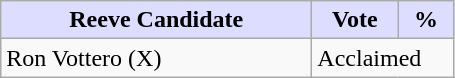<table class="wikitable">
<tr>
<th style="background:#ddf; width:200px;">Reeve Candidate</th>
<th style="background:#ddf; width:50px;">Vote</th>
<th style="background:#ddf; width:30px;">%</th>
</tr>
<tr>
<td>Ron Vottero (X)</td>
<td colspan="2">Acclaimed</td>
</tr>
</table>
